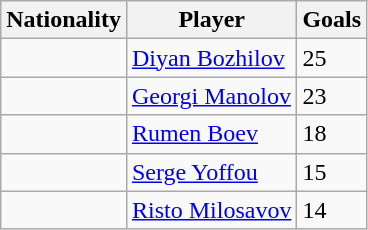<table class="wikitable">
<tr>
<th>Nationality</th>
<th>Player</th>
<th>Goals</th>
</tr>
<tr>
<td></td>
<td><a href='#'>Diyan Bozhilov</a></td>
<td>25</td>
</tr>
<tr>
<td></td>
<td><a href='#'>Georgi Manolov</a></td>
<td>23</td>
</tr>
<tr>
<td></td>
<td><a href='#'>Rumen Boev</a></td>
<td>18</td>
</tr>
<tr>
<td></td>
<td><a href='#'>Serge Yoffou</a></td>
<td>15</td>
</tr>
<tr>
<td></td>
<td><a href='#'>Risto Milosavov</a></td>
<td>14</td>
</tr>
</table>
